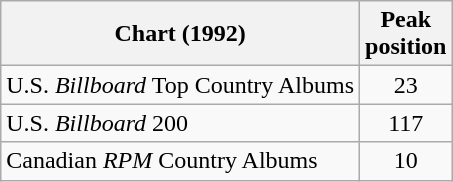<table class="wikitable">
<tr>
<th>Chart (1992)</th>
<th>Peak<br>position</th>
</tr>
<tr>
<td>U.S. <em>Billboard</em> Top Country Albums</td>
<td align="center">23</td>
</tr>
<tr>
<td>U.S. <em>Billboard</em> 200</td>
<td align="center">117</td>
</tr>
<tr>
<td>Canadian <em>RPM</em> Country Albums</td>
<td align="center">10</td>
</tr>
</table>
